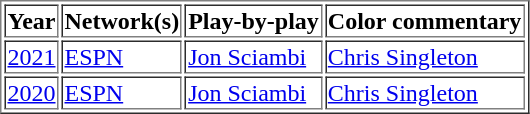<table border="1" cellpadding="1">
<tr>
<td><strong>Year</strong></td>
<td><strong>Network(s)</strong></td>
<td><strong>Play-by-play</strong></td>
<td><strong>Color commentary</strong></td>
</tr>
<tr>
<td><a href='#'>2021</a></td>
<td><a href='#'>ESPN</a></td>
<td><a href='#'>Jon Sciambi</a></td>
<td><a href='#'>Chris Singleton</a></td>
</tr>
<tr>
<td><a href='#'>2020</a></td>
<td><a href='#'>ESPN</a></td>
<td><a href='#'>Jon Sciambi</a></td>
<td><a href='#'>Chris Singleton</a></td>
</tr>
</table>
